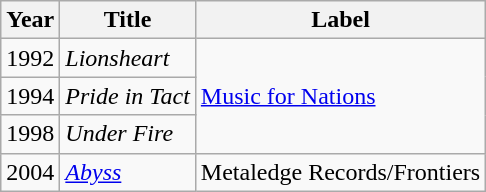<table class="wikitable" border="1">
<tr>
<th>Year</th>
<th>Title</th>
<th>Label</th>
</tr>
<tr>
<td>1992</td>
<td><em>Lionsheart</em></td>
<td rowspan="3"><a href='#'>Music for Nations</a></td>
</tr>
<tr>
<td>1994</td>
<td><em>Pride in Tact</em></td>
</tr>
<tr>
<td>1998</td>
<td><em>Under Fire</em></td>
</tr>
<tr>
<td>2004</td>
<td><em><a href='#'>Abyss</a></em></td>
<td rowspan="1">Metaledge Records/Frontiers</td>
</tr>
</table>
